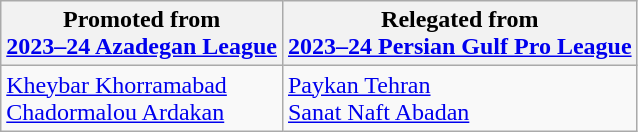<table class="wikitable">
<tr>
<th>Promoted from<br><a href='#'>2023–24 Azadegan League</a></th>
<th>Relegated from<br><a href='#'>2023–24 Persian Gulf Pro League</a></th>
</tr>
<tr>
<td><a href='#'>Kheybar Khorramabad</a><br><a href='#'>Chadormalou Ardakan</a></td>
<td><a href='#'>Paykan Tehran</a><br><a href='#'>Sanat Naft Abadan</a></td>
</tr>
</table>
